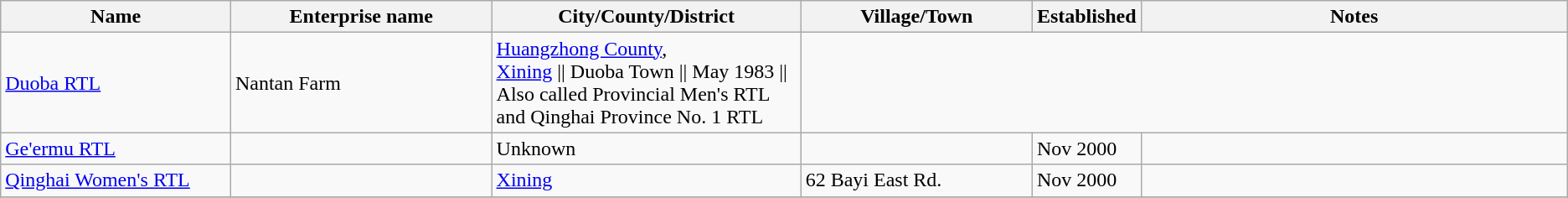<table class="wikitable">
<tr>
<th width=15%>Name</th>
<th width=17%>Enterprise name</th>
<th width=20%>City/County/District</th>
<th width=15%>Village/Town</th>
<th width=5%>Established</th>
<th width=28%>Notes</th>
</tr>
<tr>
<td><a href='#'>Duoba RTL</a></td>
<td>Nantan Farm</td>
<td><a href='#'>Huangzhong County</a>,<br><a href='#'>Xining</a> || Duoba Town || May 1983 || Also called Provincial Men's RTL and Qinghai Province No. 1 RTL</td>
</tr>
<tr>
<td><a href='#'>Ge'ermu RTL</a></td>
<td></td>
<td>Unknown</td>
<td></td>
<td>Nov 2000</td>
<td></td>
</tr>
<tr>
<td><a href='#'>Qinghai Women's RTL</a></td>
<td></td>
<td><a href='#'>Xining</a></td>
<td>62 Bayi East Rd.</td>
<td>Nov 2000</td>
<td></td>
</tr>
<tr>
</tr>
</table>
